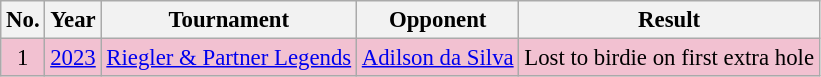<table class="wikitable" style="font-size:95%;">
<tr>
<th>No.</th>
<th>Year</th>
<th>Tournament</th>
<th>Opponent</th>
<th>Result</th>
</tr>
<tr style="background:#F2C1D1;">
<td align=center>1</td>
<td><a href='#'>2023</a></td>
<td><a href='#'>Riegler & Partner Legends</a></td>
<td> <a href='#'>Adilson da Silva</a></td>
<td>Lost to birdie on first extra hole</td>
</tr>
</table>
